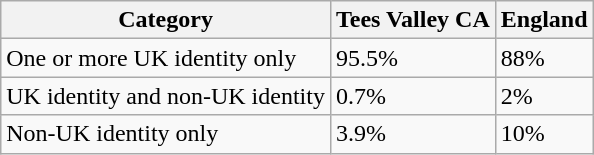<table class="wikitable sortable">
<tr>
<th>Category</th>
<th>Tees Valley CA</th>
<th>England</th>
</tr>
<tr>
<td>One or more UK identity only</td>
<td>95.5%</td>
<td>88%</td>
</tr>
<tr>
<td>UK identity and non-UK identity</td>
<td>0.7%</td>
<td>2%</td>
</tr>
<tr>
<td>Non-UK identity only</td>
<td>3.9%</td>
<td>10%</td>
</tr>
</table>
